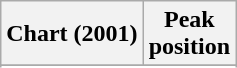<table class="wikitable sortable">
<tr>
<th align="left">Chart (2001)</th>
<th align="center">Peak<br>position</th>
</tr>
<tr>
</tr>
<tr>
</tr>
</table>
